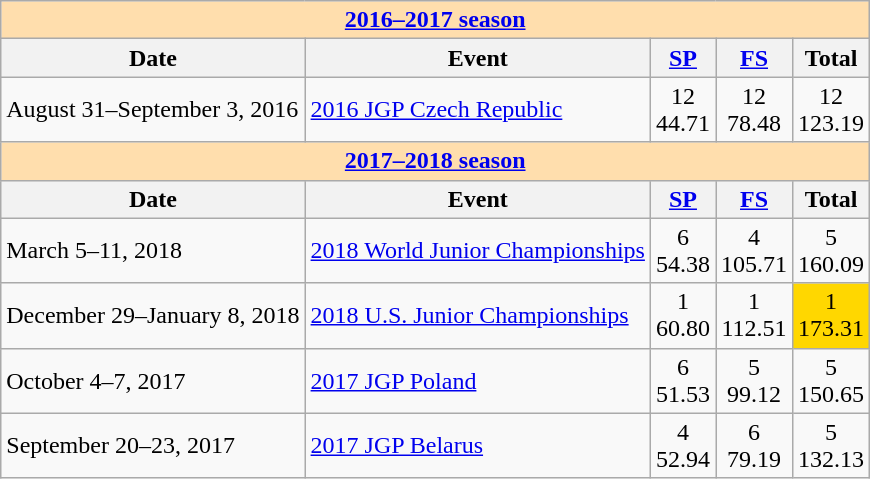<table class="wikitable">
<tr>
<td colspan="5" style="background-color: #ffdead; " align="center"><a href='#'><strong>2016–2017 season</strong></a></td>
</tr>
<tr>
<th>Date</th>
<th>Event</th>
<th><a href='#'>SP</a></th>
<th><a href='#'>FS</a></th>
<th>Total</th>
</tr>
<tr>
<td>August 31–September 3, 2016</td>
<td><a href='#'>2016 JGP Czech Republic</a></td>
<td align=center>12 <br> 44.71</td>
<td align=center>12 <br> 78.48</td>
<td align=center>12 <br> 123.19</td>
</tr>
<tr>
<td colspan="5" style="background-color: #ffdead; " align="center"><a href='#'><strong>2017–2018 season</strong></a></td>
</tr>
<tr>
<th>Date</th>
<th>Event</th>
<th><a href='#'>SP</a></th>
<th><a href='#'>FS</a></th>
<th>Total</th>
</tr>
<tr>
<td>March 5–11, 2018</td>
<td><a href='#'>2018 World Junior Championships</a></td>
<td align=center>6 <br> 54.38</td>
<td align=center>4 <br> 105.71</td>
<td align=center>5 <br> 160.09</td>
</tr>
<tr>
<td>December 29–January 8, 2018</td>
<td><a href='#'>2018 U.S. Junior Championships</a></td>
<td align=center>1 <br> 60.80</td>
<td align=center>1 <br> 112.51</td>
<td align=center bgcolor=gold>1 <br> 173.31</td>
</tr>
<tr>
<td>October 4–7, 2017</td>
<td><a href='#'>2017 JGP Poland</a></td>
<td align=center>6 <br> 51.53</td>
<td align=center>5 <br> 99.12</td>
<td align=center>5 <br>	150.65</td>
</tr>
<tr>
<td>September 20–23, 2017</td>
<td><a href='#'>2017 JGP Belarus</a></td>
<td align=center>4 <br> 52.94</td>
<td align=center>6 <br> 79.19</td>
<td align=center>5 <br> 132.13</td>
</tr>
</table>
